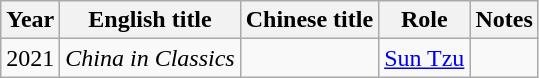<table class="wikitable">
<tr>
<th>Year</th>
<th>English title</th>
<th>Chinese title</th>
<th>Role</th>
<th>Notes</th>
</tr>
<tr>
<td>2021</td>
<td><em>China in Classics</em></td>
<td></td>
<td><a href='#'>Sun Tzu</a></td>
<td></td>
</tr>
</table>
